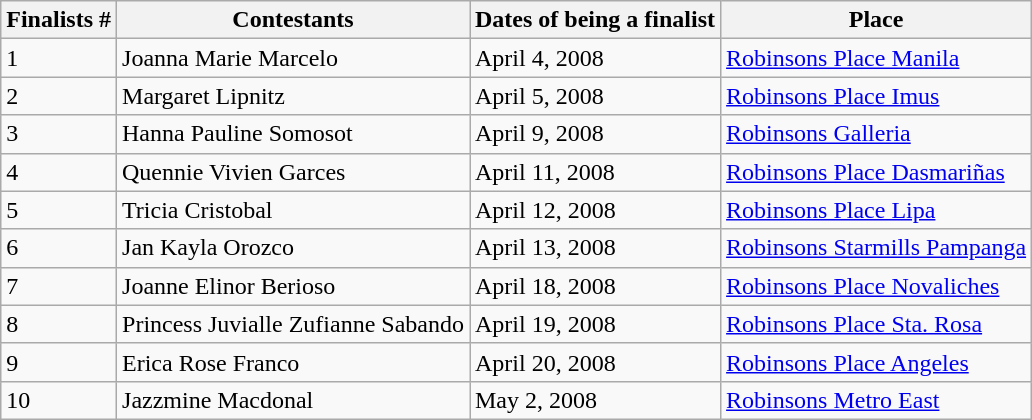<table class="sortable wikitable">
<tr>
<th>Finalists #</th>
<th>Contestants</th>
<th>Dates of being a finalist</th>
<th>Place</th>
</tr>
<tr>
<td>1</td>
<td>Joanna Marie Marcelo</td>
<td>April 4, 2008</td>
<td><a href='#'>Robinsons Place Manila</a></td>
</tr>
<tr>
<td>2</td>
<td>Margaret Lipnitz</td>
<td>April 5, 2008</td>
<td><a href='#'>Robinsons Place Imus</a></td>
</tr>
<tr>
<td>3</td>
<td>Hanna Pauline Somosot</td>
<td>April 9, 2008</td>
<td><a href='#'>Robinsons Galleria</a></td>
</tr>
<tr>
<td>4</td>
<td>Quennie Vivien Garces</td>
<td>April 11, 2008</td>
<td><a href='#'>Robinsons Place Dasmariñas</a></td>
</tr>
<tr>
<td>5</td>
<td>Tricia Cristobal</td>
<td>April 12, 2008</td>
<td><a href='#'>Robinsons Place Lipa</a></td>
</tr>
<tr>
<td>6</td>
<td>Jan Kayla Orozco</td>
<td>April 13, 2008</td>
<td><a href='#'>Robinsons Starmills Pampanga</a></td>
</tr>
<tr>
<td>7</td>
<td>Joanne Elinor Berioso</td>
<td>April 18, 2008</td>
<td><a href='#'>Robinsons Place Novaliches</a></td>
</tr>
<tr>
<td>8</td>
<td>Princess Juvialle Zufianne Sabando</td>
<td>April 19, 2008</td>
<td><a href='#'>Robinsons Place Sta. Rosa</a></td>
</tr>
<tr>
<td>9</td>
<td>Erica Rose Franco</td>
<td>April 20, 2008</td>
<td><a href='#'>Robinsons Place Angeles</a></td>
</tr>
<tr>
<td>10</td>
<td>Jazzmine Macdonal</td>
<td>May 2, 2008</td>
<td><a href='#'>Robinsons Metro East</a></td>
</tr>
</table>
